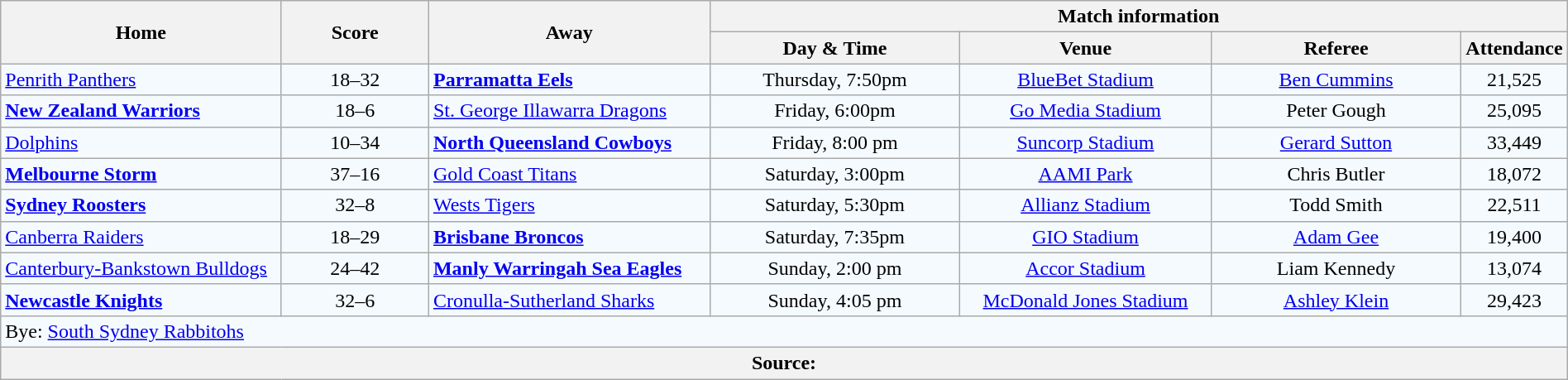<table class="wikitable" style="border-collapse:collapse; text-align:center; width:100%;">
<tr style="text-align:center; background:#f5faff;"  style="background:#c1d8ff;">
<th rowspan="2" style="width:19%;">Home</th>
<th rowspan="2" style="width:10%;">Score</th>
<th rowspan="2" style="width:19%;">Away</th>
<th colspan="4">Match information</th>
</tr>
<tr style="text-align:center; background:#f5faff;"  style="background:#efefef;">
<th width="17%">Day & Time</th>
<th width="17%">Venue</th>
<th width="17%">Referee</th>
<th width="5%">Attendance</th>
</tr>
<tr style="text-align:center; background:#f5faff;">
<td align="left"> <a href='#'>Penrith Panthers</a></td>
<td>18–32</td>
<td align="left"><strong> <a href='#'>Parramatta Eels</a></strong></td>
<td>Thursday, 7:50pm</td>
<td><a href='#'>BlueBet Stadium</a></td>
<td><a href='#'>Ben Cummins</a></td>
<td>21,525</td>
</tr>
<tr style="text-align:center; background:#f5faff;">
<td align="left"><strong> <a href='#'>New Zealand Warriors</a></strong></td>
<td>18–6</td>
<td align="left"> <a href='#'>St. George Illawarra Dragons</a></td>
<td>Friday, 6:00pm</td>
<td><a href='#'>Go Media Stadium</a></td>
<td>Peter Gough</td>
<td>25,095</td>
</tr>
<tr style="text-align:center; background:#f5faff;">
<td align="left"> <a href='#'>Dolphins</a></td>
<td>10–34</td>
<td align="left"><strong> <a href='#'>North Queensland Cowboys</a></strong></td>
<td>Friday, 8:00 pm</td>
<td><a href='#'>Suncorp Stadium</a></td>
<td><a href='#'>Gerard Sutton</a></td>
<td>33,449</td>
</tr>
<tr style="text-align:center; background:#f5faff;">
<td align="left"><strong> <a href='#'>Melbourne Storm</a></strong></td>
<td>37–16</td>
<td align="left"> <a href='#'>Gold Coast Titans</a></td>
<td>Saturday, 3:00pm</td>
<td><a href='#'>AAMI Park</a></td>
<td>Chris Butler</td>
<td>18,072</td>
</tr>
<tr style="text-align:center; background:#f5faff;">
<td align="left"><strong> <a href='#'>Sydney Roosters</a></strong></td>
<td>32–8</td>
<td align="left"> <a href='#'>Wests Tigers</a></td>
<td>Saturday, 5:30pm</td>
<td><a href='#'>Allianz Stadium</a></td>
<td>Todd Smith</td>
<td>22,511</td>
</tr>
<tr style="text-align:center; background:#f5faff;">
<td align="left"> <a href='#'>Canberra Raiders</a></td>
<td>18–29</td>
<td align="left"><strong> <a href='#'>Brisbane Broncos</a></strong></td>
<td>Saturday, 7:35pm</td>
<td><a href='#'>GIO Stadium</a></td>
<td><a href='#'>Adam Gee</a></td>
<td>19,400</td>
</tr>
<tr style="text-align:center; background:#f5faff;">
<td align="left"> <a href='#'>Canterbury-Bankstown Bulldogs</a></td>
<td>24–42</td>
<td align="left"><strong> <a href='#'>Manly Warringah Sea Eagles</a></strong></td>
<td>Sunday, 2:00 pm</td>
<td><a href='#'>Accor Stadium</a></td>
<td>Liam Kennedy</td>
<td>13,074</td>
</tr>
<tr style="text-align:center; background:#f5faff;">
<td align="left"><strong> <a href='#'>Newcastle Knights</a></strong></td>
<td>32–6</td>
<td align="left"> <a href='#'>Cronulla-Sutherland Sharks</a></td>
<td>Sunday, 4:05 pm</td>
<td><a href='#'>McDonald Jones Stadium</a></td>
<td><a href='#'>Ashley Klein</a></td>
<td>29,423</td>
</tr>
<tr style="text-align:center; background:#f5faff;">
<td colspan="7" align="left">Bye:  <a href='#'>South Sydney Rabbitohs</a></td>
</tr>
<tr style="text-align:center; background:#f5faff;">
<th colspan="7" align="left">Source:</th>
</tr>
</table>
